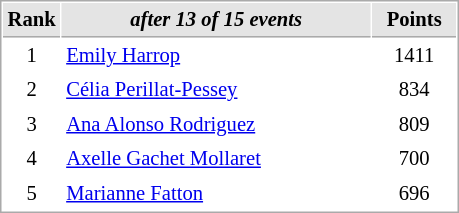<table cellspacing="1" cellpadding="3" style="border:1px solid #AAAAAA;font-size:86%">
<tr style="background-color: #E4E4E4;">
<th style="border-bottom:1px solid #AAAAAA; width: 10px;">Rank</th>
<th style="border-bottom:1px solid #AAAAAA; width: 200px;"><em>after 13 of 15 events</em></th>
<th style="border-bottom:1px solid #AAAAAA; width: 50px;">Points</th>
</tr>
<tr>
<td align=center>1</td>
<td> <a href='#'>Emily Harrop</a></td>
<td align=center>1411</td>
</tr>
<tr>
<td align=center>2</td>
<td> <a href='#'>Célia Perillat-Pessey</a></td>
<td align=center>834</td>
</tr>
<tr>
<td align=center>3</td>
<td> <a href='#'>Ana Alonso Rodriguez</a></td>
<td align=center>809</td>
</tr>
<tr>
<td align=center>4</td>
<td> <a href='#'>Axelle Gachet Mollaret</a></td>
<td align=center>700</td>
</tr>
<tr>
<td align=center>5</td>
<td> <a href='#'>Marianne Fatton</a></td>
<td align=center>696</td>
</tr>
</table>
